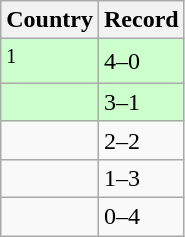<table class="wikitable">
<tr>
<th>Country</th>
<th>Record</th>
</tr>
<tr bgcolor="ccffcc">
<td><strong></strong><sup>1</sup></td>
<td>4–0</td>
</tr>
<tr bgcolor="ccffcc">
<td><strong></strong></td>
<td>3–1</td>
</tr>
<tr>
<td><strong></strong></td>
<td>2–2</td>
</tr>
<tr>
<td><strong></strong></td>
<td>1–3</td>
</tr>
<tr>
<td><strong></strong></td>
<td>0–4</td>
</tr>
</table>
